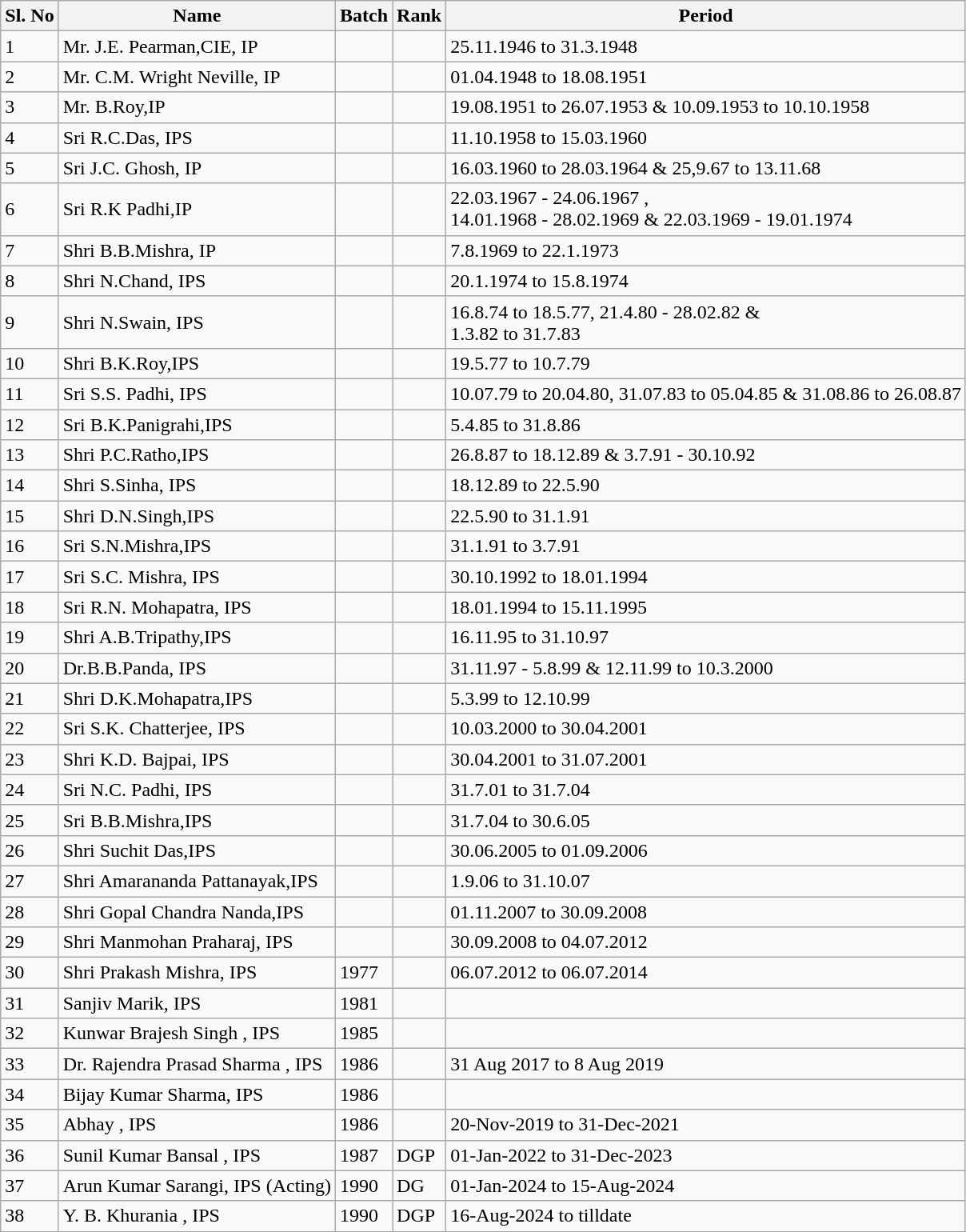<table class="wikitable">
<tr>
<th>Sl. No</th>
<th>Name</th>
<th>Batch</th>
<th>Rank</th>
<th>Period</th>
</tr>
<tr>
<td>1</td>
<td>Mr. J.E. Pearman,CIE, IP</td>
<td></td>
<td></td>
<td>25.11.1946 to 31.3.1948</td>
</tr>
<tr>
<td>2</td>
<td>Mr. C.M. Wright Neville, IP</td>
<td></td>
<td></td>
<td>01.04.1948 to 18.08.1951</td>
</tr>
<tr>
<td>3</td>
<td>Mr. B.Roy,IP</td>
<td></td>
<td></td>
<td>19.08.1951 to 26.07.1953 & 10.09.1953 to 10.10.1958</td>
</tr>
<tr>
<td>4</td>
<td>Sri R.C.Das, IPS</td>
<td></td>
<td></td>
<td>11.10.1958 to 15.03.1960</td>
</tr>
<tr>
<td>5</td>
<td>Sri J.C. Ghosh, IP</td>
<td></td>
<td></td>
<td>16.03.1960 to 28.03.1964 & 25,9.67 to 13.11.68</td>
</tr>
<tr>
<td>6</td>
<td>Sri R.K Padhi,IP</td>
<td></td>
<td></td>
<td>22.03.1967 - 24.06.1967 ,<br>14.01.1968 - 28.02.1969 &
22.03.1969 - 19.01.1974</td>
</tr>
<tr>
<td>7</td>
<td>Shri B.B.Mishra, IP</td>
<td></td>
<td></td>
<td>7.8.1969 to 22.1.1973</td>
</tr>
<tr>
<td>8</td>
<td>Shri N.Chand, IPS</td>
<td></td>
<td></td>
<td>20.1.1974 to 15.8.1974</td>
</tr>
<tr>
<td>9</td>
<td>Shri N.Swain, IPS</td>
<td></td>
<td></td>
<td>16.8.74 to 18.5.77, 21.4.80 - 28.02.82 &<br>1.3.82 to 31.7.83</td>
</tr>
<tr>
<td>10</td>
<td>Shri B.K.Roy,IPS</td>
<td></td>
<td></td>
<td>19.5.77 to 10.7.79</td>
</tr>
<tr>
<td>11</td>
<td>Sri S.S. Padhi, IPS</td>
<td></td>
<td></td>
<td>10.07.79 to 20.04.80, 31.07.83 to 05.04.85 & 31.08.86 to 26.08.87</td>
</tr>
<tr>
<td>12</td>
<td>Sri B.K.Panigrahi,IPS</td>
<td></td>
<td></td>
<td>5.4.85 to 31.8.86</td>
</tr>
<tr>
<td>13</td>
<td>Shri P.C.Ratho,IPS</td>
<td></td>
<td></td>
<td>26.8.87 to 18.12.89 & 3.7.91 - 30.10.92</td>
</tr>
<tr>
<td>14</td>
<td>Shri S.Sinha, IPS</td>
<td></td>
<td></td>
<td>18.12.89 to 22.5.90</td>
</tr>
<tr>
<td>15</td>
<td>Shri D.N.Singh,IPS</td>
<td></td>
<td></td>
<td>22.5.90 to 31.1.91</td>
</tr>
<tr>
<td>16</td>
<td>Sri S.N.Mishra,IPS</td>
<td></td>
<td></td>
<td>31.1.91 to 3.7.91</td>
</tr>
<tr>
<td>17</td>
<td>Sri S.C. Mishra, IPS</td>
<td></td>
<td></td>
<td>30.10.1992 to 18.01.1994</td>
</tr>
<tr>
<td>18</td>
<td>Sri R.N. Mohapatra, IPS</td>
<td></td>
<td></td>
<td>18.01.1994 to 15.11.1995</td>
</tr>
<tr>
<td>19</td>
<td>Shri A.B.Tripathy,IPS</td>
<td></td>
<td></td>
<td>16.11.95 to 31.10.97</td>
</tr>
<tr>
<td>20</td>
<td>Dr.B.B.Panda, IPS</td>
<td></td>
<td></td>
<td>31.11.97 - 5.8.99 & 12.11.99 to 10.3.2000</td>
</tr>
<tr>
<td>21</td>
<td>Shri D.K.Mohapatra,IPS</td>
<td></td>
<td></td>
<td>5.3.99 to 12.10.99</td>
</tr>
<tr>
<td>22</td>
<td>Sri S.K. Chatterjee, IPS</td>
<td></td>
<td></td>
<td>10.03.2000 to 30.04.2001</td>
</tr>
<tr>
<td>23</td>
<td>Shri K.D. Bajpai, IPS</td>
<td></td>
<td></td>
<td>30.04.2001 to 31.07.2001</td>
</tr>
<tr>
<td>24</td>
<td>Sri N.C. Padhi, IPS</td>
<td></td>
<td></td>
<td>31.7.01 to 31.7.04</td>
</tr>
<tr>
<td>25</td>
<td>Sri B.B.Mishra,IPS</td>
<td></td>
<td></td>
<td>31.7.04 to 30.6.05</td>
</tr>
<tr>
<td>26</td>
<td>Shri Suchit Das,IPS</td>
<td></td>
<td></td>
<td>30.06.2005 to 01.09.2006</td>
</tr>
<tr>
<td>27</td>
<td>Shri Amarananda Pattanayak,IPS</td>
<td></td>
<td></td>
<td>1.9.06 to 31.10.07</td>
</tr>
<tr>
<td>28</td>
<td>Shri Gopal Chandra Nanda,IPS</td>
<td></td>
<td></td>
<td>01.11.2007 to 30.09.2008</td>
</tr>
<tr>
<td>29</td>
<td>Shri Manmohan Praharaj, IPS</td>
<td></td>
<td></td>
<td>30.09.2008 to 04.07.2012</td>
</tr>
<tr>
<td>30</td>
<td>Shri Prakash Mishra, IPS</td>
<td>1977</td>
<td></td>
<td>06.07.2012 to 06.07.2014</td>
</tr>
<tr>
<td>31</td>
<td>Sanjiv Marik, IPS</td>
<td>1981</td>
<td></td>
<td></td>
</tr>
<tr>
<td>32</td>
<td>Kunwar Brajesh Singh , IPS</td>
<td>1985</td>
<td></td>
<td></td>
</tr>
<tr>
<td>33</td>
<td>Dr. Rajendra Prasad Sharma , IPS</td>
<td>1986</td>
<td></td>
<td>31 Aug 2017 to 8 Aug 2019</td>
</tr>
<tr>
<td>34</td>
<td>Bijay Kumar Sharma, IPS</td>
<td>1986</td>
<td></td>
<td></td>
</tr>
<tr>
<td>35</td>
<td>Abhay , IPS</td>
<td>1986</td>
<td></td>
<td>20-Nov-2019 to 31-Dec-2021</td>
</tr>
<tr>
<td>36</td>
<td>Sunil Kumar Bansal , IPS</td>
<td>1987</td>
<td>DGP</td>
<td>01-Jan-2022 to 31-Dec-2023</td>
</tr>
<tr>
<td>37</td>
<td>Arun Kumar Sarangi, IPS (Acting)</td>
<td>1990</td>
<td>DG</td>
<td>01-Jan-2024 to 15-Aug-2024</td>
</tr>
<tr>
<td>38</td>
<td>Y. B. Khurania , IPS</td>
<td>1990</td>
<td>DGP</td>
<td>16-Aug-2024 to tilldate</td>
</tr>
</table>
